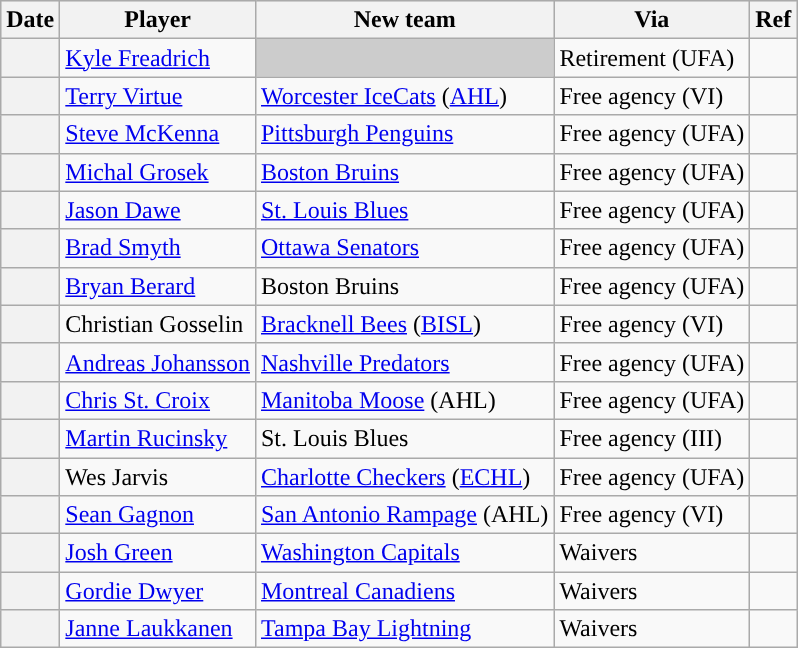<table class="wikitable plainrowheaders">
<tr style="background:#ddd; text-align:center;">
<th>Date</th>
<th>Player</th>
<th>New team</th>
<th>Via</th>
<th>Ref</th>
</tr>
<tr>
<th scope="row"></th>
<td><a href='#'>Kyle Freadrich</a></td>
<td style="background:#ccc"></td>
<td>Retirement (UFA)</td>
<td></td>
</tr>
<tr>
<th scope="row"></th>
<td><a href='#'>Terry Virtue</a></td>
<td><a href='#'>Worcester IceCats</a> (<a href='#'>AHL</a>)</td>
<td>Free agency (VI)</td>
<td></td>
</tr>
<tr>
<th scope="row"></th>
<td><a href='#'>Steve McKenna</a></td>
<td><a href='#'>Pittsburgh Penguins</a></td>
<td>Free agency (UFA)</td>
<td></td>
</tr>
<tr>
<th scope="row"></th>
<td><a href='#'>Michal Grosek</a></td>
<td><a href='#'>Boston Bruins</a></td>
<td>Free agency (UFA)</td>
<td></td>
</tr>
<tr>
<th scope="row"></th>
<td><a href='#'>Jason Dawe</a></td>
<td><a href='#'>St. Louis Blues</a></td>
<td>Free agency (UFA)</td>
<td></td>
</tr>
<tr>
<th scope="row"></th>
<td><a href='#'>Brad Smyth</a></td>
<td><a href='#'>Ottawa Senators</a></td>
<td>Free agency (UFA)</td>
<td></td>
</tr>
<tr>
<th scope="row"></th>
<td><a href='#'>Bryan Berard</a></td>
<td>Boston Bruins</td>
<td>Free agency (UFA)</td>
<td></td>
</tr>
<tr>
<th scope="row"></th>
<td>Christian Gosselin</td>
<td><a href='#'>Bracknell Bees</a> (<a href='#'>BISL</a>)</td>
<td>Free agency (VI)</td>
<td></td>
</tr>
<tr>
<th scope="row"></th>
<td><a href='#'>Andreas Johansson</a></td>
<td><a href='#'>Nashville Predators</a></td>
<td>Free agency (UFA)</td>
<td></td>
</tr>
<tr>
<th scope="row"></th>
<td><a href='#'>Chris St. Croix</a></td>
<td><a href='#'>Manitoba Moose</a> (AHL)</td>
<td>Free agency (UFA)</td>
<td></td>
</tr>
<tr>
<th scope="row"></th>
<td><a href='#'>Martin Rucinsky</a></td>
<td>St. Louis Blues</td>
<td>Free agency (III)</td>
<td></td>
</tr>
<tr>
<th scope="row"></th>
<td>Wes Jarvis</td>
<td><a href='#'>Charlotte Checkers</a> (<a href='#'>ECHL</a>)</td>
<td>Free agency (UFA)</td>
<td></td>
</tr>
<tr>
<th scope="row"></th>
<td><a href='#'>Sean Gagnon</a></td>
<td><a href='#'>San Antonio Rampage</a> (AHL)</td>
<td>Free agency (VI)</td>
<td></td>
</tr>
<tr>
<th scope="row"></th>
<td><a href='#'>Josh Green</a></td>
<td><a href='#'>Washington Capitals</a></td>
<td>Waivers</td>
<td></td>
</tr>
<tr>
<th scope="row"></th>
<td><a href='#'>Gordie Dwyer</a></td>
<td><a href='#'>Montreal Canadiens</a></td>
<td>Waivers</td>
<td></td>
</tr>
<tr>
<th scope="row"></th>
<td><a href='#'>Janne Laukkanen</a></td>
<td><a href='#'>Tampa Bay Lightning</a></td>
<td>Waivers</td>
<td></td>
</tr>
</table>
